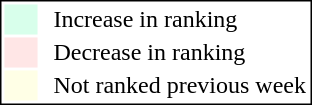<table style="border:1px solid black; float:right;">
<tr>
<td style="background:#D8FFEB; width:20px;"></td>
<td> </td>
<td>Increase in ranking</td>
</tr>
<tr>
<td style="background:#FFE6E6; width:20px;"></td>
<td> </td>
<td>Decrease in ranking</td>
</tr>
<tr>
<td style="background:#FFFFE6; width:20px;"></td>
<td> </td>
<td>Not ranked previous week</td>
</tr>
</table>
